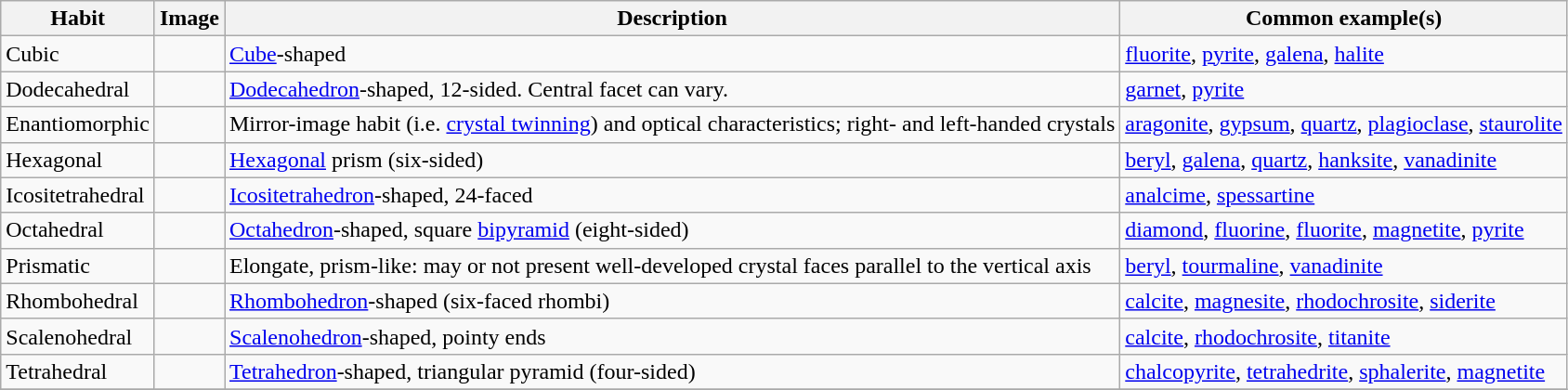<table class="wikitable">
<tr>
<th>Habit</th>
<th>Image</th>
<th>Description</th>
<th>Common example(s)</th>
</tr>
<tr>
<td>Cubic</td>
<td></td>
<td><a href='#'>Cube</a>-shaped</td>
<td><a href='#'>fluorite</a>, <a href='#'>pyrite</a>, <a href='#'>galena</a>, <a href='#'>halite</a></td>
</tr>
<tr>
<td>Dodecahedral</td>
<td></td>
<td><a href='#'>Dodecahedron</a>-shaped, 12-sided. Central facet can vary.</td>
<td><a href='#'>garnet</a>, <a href='#'>pyrite</a></td>
</tr>
<tr>
<td>Enantiomorphic</td>
<td></td>
<td>Mirror-image habit (i.e. <a href='#'>crystal twinning</a>) and optical characteristics; right- and left-handed crystals</td>
<td><a href='#'>aragonite</a>, <a href='#'>gypsum</a>, <a href='#'>quartz</a>, <a href='#'>plagioclase</a>, <a href='#'>staurolite</a></td>
</tr>
<tr>
<td>Hexagonal</td>
<td></td>
<td><a href='#'>Hexagonal</a> prism (six-sided)</td>
<td><a href='#'>beryl</a>, <a href='#'>galena</a>, <a href='#'>quartz</a>, <a href='#'>hanksite</a>, <a href='#'>vanadinite</a></td>
</tr>
<tr>
<td>Icositetrahedral</td>
<td></td>
<td><a href='#'>Icositetrahedron</a>-shaped, 24-faced</td>
<td><a href='#'>analcime</a>, <a href='#'>spessartine</a></td>
</tr>
<tr>
<td>Octahedral</td>
<td></td>
<td><a href='#'>Octahedron</a>-shaped, square <a href='#'>bipyramid</a> (eight-sided)</td>
<td><a href='#'>diamond</a>, <a href='#'>fluorine</a>, <a href='#'>fluorite</a>, <a href='#'>magnetite</a>, <a href='#'>pyrite</a></td>
</tr>
<tr>
<td>Prismatic</td>
<td></td>
<td>Elongate, prism-like: may or not present well-developed crystal faces parallel to the vertical axis</td>
<td><a href='#'>beryl</a>, <a href='#'>tourmaline</a>, <a href='#'>vanadinite</a></td>
</tr>
<tr>
<td>Rhombohedral</td>
<td></td>
<td><a href='#'>Rhombohedron</a>-shaped (six-faced rhombi)</td>
<td><a href='#'>calcite</a>, <a href='#'>magnesite</a>, <a href='#'>rhodochrosite</a>, <a href='#'>siderite</a></td>
</tr>
<tr>
<td>Scalenohedral</td>
<td></td>
<td><a href='#'>Scalenohedron</a>-shaped, pointy ends</td>
<td><a href='#'>calcite</a>, <a href='#'>rhodochrosite</a>, <a href='#'>titanite</a></td>
</tr>
<tr>
<td>Tetrahedral</td>
<td></td>
<td><a href='#'>Tetrahedron</a>-shaped, triangular pyramid (four-sided)</td>
<td><a href='#'>chalcopyrite</a>, <a href='#'>tetrahedrite</a>, <a href='#'>sphalerite</a>, <a href='#'>magnetite</a></td>
</tr>
<tr>
</tr>
</table>
